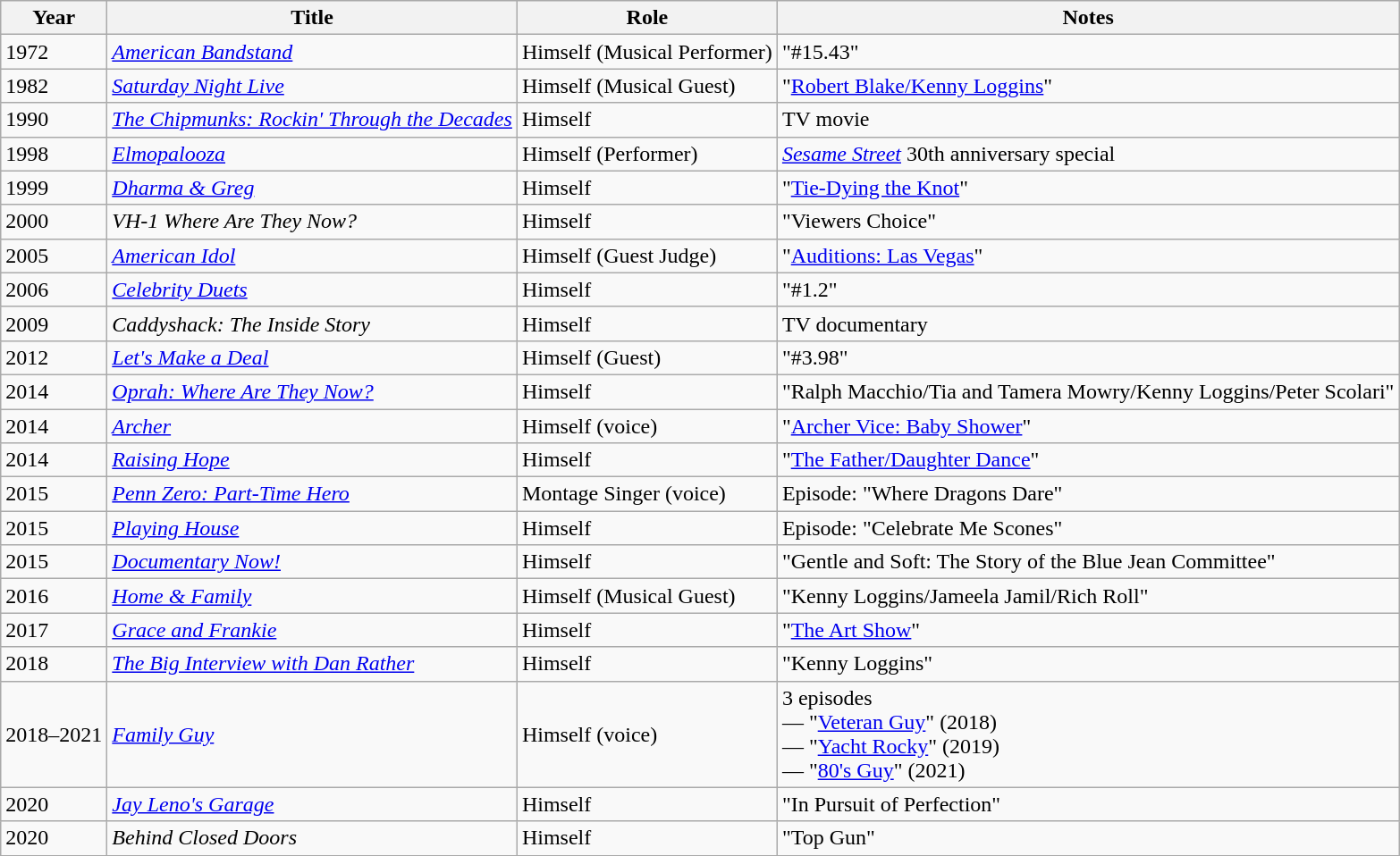<table class="wikitable">
<tr>
<th>Year</th>
<th>Title</th>
<th>Role</th>
<th>Notes</th>
</tr>
<tr>
<td>1972</td>
<td><em><a href='#'>American Bandstand</a></em></td>
<td>Himself (Musical Performer)</td>
<td>"#15.43"</td>
</tr>
<tr>
<td>1982</td>
<td><em><a href='#'>Saturday Night Live</a></em></td>
<td>Himself (Musical Guest)</td>
<td>"<a href='#'>Robert Blake/Kenny Loggins</a>"</td>
</tr>
<tr>
<td>1990</td>
<td><em><a href='#'>The Chipmunks: Rockin' Through the Decades</a></em></td>
<td>Himself</td>
<td>TV movie</td>
</tr>
<tr>
<td>1998</td>
<td><em><a href='#'>Elmopalooza</a></em></td>
<td>Himself (Performer)</td>
<td><em><a href='#'>Sesame Street</a></em> 30th anniversary special</td>
</tr>
<tr>
<td>1999</td>
<td><em><a href='#'>Dharma & Greg</a></em></td>
<td>Himself</td>
<td>"<a href='#'>Tie-Dying the Knot</a>"</td>
</tr>
<tr>
<td>2000</td>
<td><em>VH-1 Where Are They Now?</em></td>
<td>Himself</td>
<td>"Viewers Choice"</td>
</tr>
<tr>
<td>2005</td>
<td><em><a href='#'>American Idol</a></em></td>
<td>Himself (Guest Judge)</td>
<td>"<a href='#'>Auditions: Las Vegas</a>"</td>
</tr>
<tr>
<td>2006</td>
<td><em><a href='#'>Celebrity Duets</a></em></td>
<td>Himself</td>
<td>"#1.2"</td>
</tr>
<tr>
<td>2009</td>
<td><em>Caddyshack: The Inside Story</em></td>
<td>Himself</td>
<td>TV documentary</td>
</tr>
<tr>
<td>2012</td>
<td><em><a href='#'>Let's Make a Deal</a></em></td>
<td>Himself (Guest)</td>
<td>"#3.98"</td>
</tr>
<tr>
<td>2014</td>
<td><em><a href='#'>Oprah: Where Are They Now?</a></em></td>
<td>Himself</td>
<td>"Ralph Macchio/Tia and Tamera Mowry/Kenny Loggins/Peter Scolari"</td>
</tr>
<tr>
<td>2014</td>
<td><em><a href='#'>Archer</a></em></td>
<td>Himself (voice)</td>
<td>"<a href='#'>Archer Vice: Baby Shower</a>"</td>
</tr>
<tr>
<td>2014</td>
<td><em><a href='#'>Raising Hope</a></em></td>
<td>Himself</td>
<td>"<a href='#'>The Father/Daughter Dance</a>"</td>
</tr>
<tr>
<td>2015</td>
<td><em><a href='#'>Penn Zero: Part-Time Hero</a></em></td>
<td>Montage Singer (voice)</td>
<td>Episode: "Where Dragons Dare"</td>
</tr>
<tr>
<td>2015</td>
<td><em><a href='#'>Playing House</a></em></td>
<td>Himself</td>
<td>Episode: "Celebrate Me Scones"</td>
</tr>
<tr>
<td>2015</td>
<td><em><a href='#'>Documentary Now!</a></em></td>
<td>Himself</td>
<td>"Gentle and Soft: The Story of the Blue Jean Committee"</td>
</tr>
<tr>
<td>2016</td>
<td><em><a href='#'>Home & Family</a></em></td>
<td>Himself (Musical Guest)</td>
<td>"Kenny Loggins/Jameela Jamil/Rich Roll"</td>
</tr>
<tr>
<td>2017</td>
<td><em><a href='#'>Grace and Frankie</a></em></td>
<td>Himself</td>
<td>"<a href='#'>The Art Show</a>"</td>
</tr>
<tr>
<td>2018</td>
<td><em><a href='#'>The Big Interview with Dan Rather</a></em></td>
<td>Himself</td>
<td>"Kenny Loggins"</td>
</tr>
<tr>
<td>2018–2021</td>
<td><em><a href='#'>Family Guy</a></em></td>
<td>Himself (voice)</td>
<td>3 episodes<br>— "<a href='#'>Veteran Guy</a>" (2018)<br>— "<a href='#'>Yacht Rocky</a>" (2019)<br>— "<a href='#'>80's Guy</a>" (2021)</td>
</tr>
<tr>
<td>2020</td>
<td><em><a href='#'>Jay Leno's Garage</a></em></td>
<td>Himself</td>
<td>"In Pursuit of Perfection"</td>
</tr>
<tr>
<td>2020</td>
<td><em>Behind Closed Doors</em></td>
<td>Himself</td>
<td>"Top Gun"</td>
</tr>
</table>
